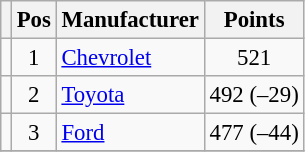<table class="wikitable" style="font-size: 95%;">
<tr>
<th></th>
<th>Pos</th>
<th>Manufacturer</th>
<th>Points</th>
</tr>
<tr>
<td align="left"></td>
<td style="text-align:center;">1</td>
<td><a href='#'>Chevrolet</a></td>
<td style="text-align:center;">521</td>
</tr>
<tr>
<td align="left"></td>
<td style="text-align:center;">2</td>
<td><a href='#'>Toyota</a></td>
<td style="text-align:center;">492 (–29)</td>
</tr>
<tr>
<td align="left"></td>
<td style="text-align:center;">3</td>
<td><a href='#'>Ford</a></td>
<td style="text-align:center;">477 (–44)</td>
</tr>
<tr class="sortbottom">
</tr>
</table>
